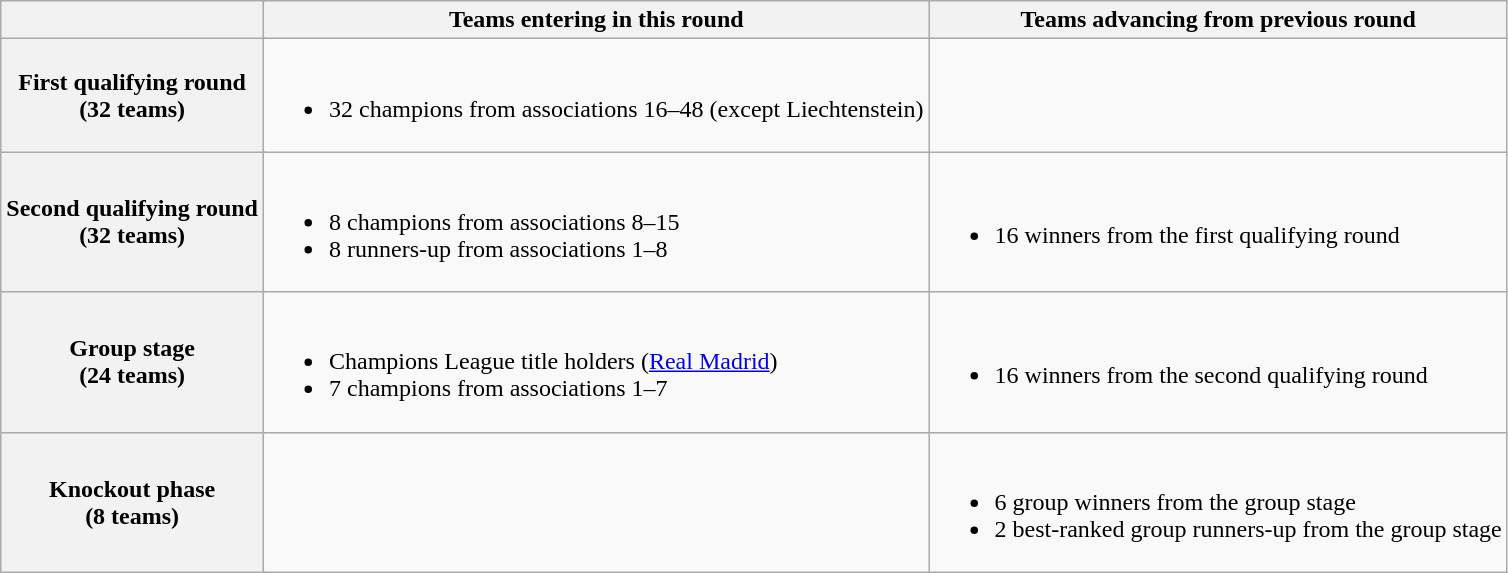<table class="wikitable">
<tr>
<th colspan=2></th>
<th>Teams entering in this round</th>
<th>Teams advancing from previous round</th>
</tr>
<tr>
<th colspan=2>First qualifying round<br>(32 teams)</th>
<td><br><ul><li>32 champions from associations 16–48 (except Liechtenstein)</li></ul></td>
<td></td>
</tr>
<tr>
<th colspan=2>Second qualifying round<br>(32 teams)</th>
<td><br><ul><li>8 champions from associations 8–15</li><li>8 runners-up from associations 1–8</li></ul></td>
<td><br><ul><li>16 winners from the first qualifying round</li></ul></td>
</tr>
<tr>
<th colspan=2>Group stage<br>(24 teams)</th>
<td><br><ul><li>Champions League title holders (<a href='#'>Real Madrid</a>)</li><li>7 champions from associations 1–7</li></ul></td>
<td><br><ul><li>16 winners from the second qualifying round</li></ul></td>
</tr>
<tr>
<th colspan=2>Knockout phase<br>(8 teams)</th>
<td></td>
<td><br><ul><li>6 group winners from the group stage</li><li>2 best-ranked group runners-up from the group stage</li></ul></td>
</tr>
</table>
